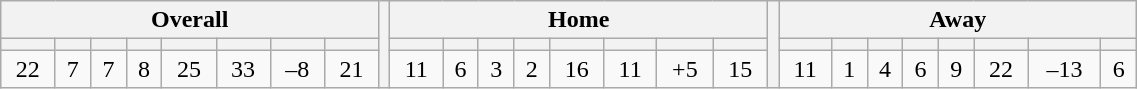<table class="wikitable" style="text-align: center; width:60%">
<tr>
<th colspan="8">Overall</th>
<th rowspan="3" width="1%"></th>
<th colspan="8">Home</th>
<th rowspan="3" width="1%"></th>
<th colspan="8">Away</th>
</tr>
<tr>
<th></th>
<th></th>
<th></th>
<th></th>
<th></th>
<th></th>
<th></th>
<th></th>
<th></th>
<th></th>
<th></th>
<th></th>
<th></th>
<th></th>
<th></th>
<th></th>
<th></th>
<th></th>
<th></th>
<th></th>
<th></th>
<th></th>
<th></th>
<th></th>
</tr>
<tr>
<td>22</td>
<td>7</td>
<td>7</td>
<td>8</td>
<td>25</td>
<td>33</td>
<td>–8</td>
<td>21</td>
<td>11</td>
<td>6</td>
<td>3</td>
<td>2</td>
<td>16</td>
<td>11</td>
<td>+5</td>
<td>15</td>
<td>11</td>
<td>1</td>
<td>4</td>
<td>6</td>
<td>9</td>
<td>22</td>
<td>–13</td>
<td>6</td>
</tr>
</table>
